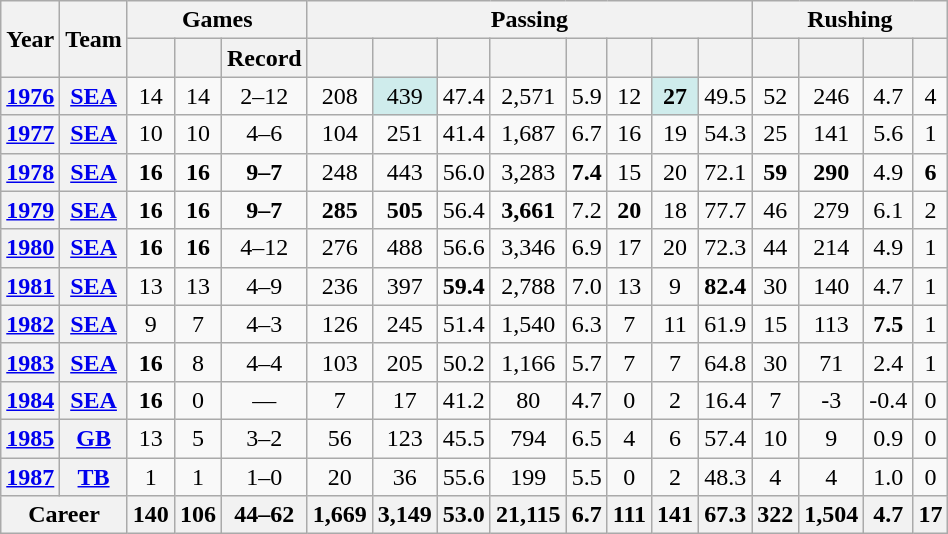<table class="wikitable" style="text-align:center;">
<tr>
<th rowspan="2">Year</th>
<th rowspan="2">Team</th>
<th colspan="3">Games</th>
<th colspan="8">Passing</th>
<th colspan="4">Rushing</th>
</tr>
<tr>
<th></th>
<th></th>
<th>Record</th>
<th></th>
<th></th>
<th></th>
<th></th>
<th></th>
<th></th>
<th></th>
<th></th>
<th></th>
<th></th>
<th></th>
<th></th>
</tr>
<tr>
<th><a href='#'>1976</a></th>
<th><a href='#'>SEA</a></th>
<td>14</td>
<td>14</td>
<td>2–12</td>
<td>208</td>
<td style="background:#cfecec;">439</td>
<td>47.4</td>
<td>2,571</td>
<td>5.9</td>
<td>12</td>
<td style="background:#cfecec;"><strong>27</strong></td>
<td>49.5</td>
<td>52</td>
<td>246</td>
<td>4.7</td>
<td>4</td>
</tr>
<tr>
<th><a href='#'>1977</a></th>
<th><a href='#'>SEA</a></th>
<td>10</td>
<td>10</td>
<td>4–6</td>
<td>104</td>
<td>251</td>
<td>41.4</td>
<td>1,687</td>
<td>6.7</td>
<td>16</td>
<td>19</td>
<td>54.3</td>
<td>25</td>
<td>141</td>
<td>5.6</td>
<td>1</td>
</tr>
<tr>
<th><a href='#'>1978</a></th>
<th><a href='#'>SEA</a></th>
<td><strong>16</strong></td>
<td><strong>16</strong></td>
<td><strong>9–7</strong></td>
<td>248</td>
<td>443</td>
<td>56.0</td>
<td>3,283</td>
<td><strong>7.4</strong></td>
<td>15</td>
<td>20</td>
<td>72.1</td>
<td><strong>59</strong></td>
<td><strong>290</strong></td>
<td>4.9</td>
<td><strong>6</strong></td>
</tr>
<tr>
<th><a href='#'>1979</a></th>
<th><a href='#'>SEA</a></th>
<td><strong>16</strong></td>
<td><strong>16</strong></td>
<td><strong>9–7</strong></td>
<td><strong>285</strong></td>
<td><strong>505</strong></td>
<td>56.4</td>
<td><strong>3,661</strong></td>
<td>7.2</td>
<td><strong>20</strong></td>
<td>18</td>
<td>77.7</td>
<td>46</td>
<td>279</td>
<td>6.1</td>
<td>2</td>
</tr>
<tr>
<th><a href='#'>1980</a></th>
<th><a href='#'>SEA</a></th>
<td><strong>16</strong></td>
<td><strong>16</strong></td>
<td>4–12</td>
<td>276</td>
<td>488</td>
<td>56.6</td>
<td>3,346</td>
<td>6.9</td>
<td>17</td>
<td>20</td>
<td>72.3</td>
<td>44</td>
<td>214</td>
<td>4.9</td>
<td>1</td>
</tr>
<tr>
<th><a href='#'>1981</a></th>
<th><a href='#'>SEA</a></th>
<td>13</td>
<td>13</td>
<td>4–9</td>
<td>236</td>
<td>397</td>
<td><strong>59.4</strong></td>
<td>2,788</td>
<td>7.0</td>
<td>13</td>
<td>9</td>
<td><strong>82.4</strong></td>
<td>30</td>
<td>140</td>
<td>4.7</td>
<td>1</td>
</tr>
<tr>
<th><a href='#'>1982</a></th>
<th><a href='#'>SEA</a></th>
<td>9</td>
<td>7</td>
<td>4–3</td>
<td>126</td>
<td>245</td>
<td>51.4</td>
<td>1,540</td>
<td>6.3</td>
<td>7</td>
<td>11</td>
<td>61.9</td>
<td>15</td>
<td>113</td>
<td><strong>7.5</strong></td>
<td>1</td>
</tr>
<tr>
<th><a href='#'>1983</a></th>
<th><a href='#'>SEA</a></th>
<td><strong>16</strong></td>
<td>8</td>
<td>4–4</td>
<td>103</td>
<td>205</td>
<td>50.2</td>
<td>1,166</td>
<td>5.7</td>
<td>7</td>
<td>7</td>
<td>64.8</td>
<td>30</td>
<td>71</td>
<td>2.4</td>
<td>1</td>
</tr>
<tr>
<th><a href='#'>1984</a></th>
<th><a href='#'>SEA</a></th>
<td><strong>16</strong></td>
<td>0</td>
<td>—</td>
<td>7</td>
<td>17</td>
<td>41.2</td>
<td>80</td>
<td>4.7</td>
<td>0</td>
<td>2</td>
<td>16.4</td>
<td>7</td>
<td>-3</td>
<td>-0.4</td>
<td>0</td>
</tr>
<tr>
<th><a href='#'>1985</a></th>
<th><a href='#'>GB</a></th>
<td>13</td>
<td>5</td>
<td>3–2</td>
<td>56</td>
<td>123</td>
<td>45.5</td>
<td>794</td>
<td>6.5</td>
<td>4</td>
<td>6</td>
<td>57.4</td>
<td>10</td>
<td>9</td>
<td>0.9</td>
<td>0</td>
</tr>
<tr>
<th><a href='#'>1987</a></th>
<th><a href='#'>TB</a></th>
<td>1</td>
<td>1</td>
<td>1–0</td>
<td>20</td>
<td>36</td>
<td>55.6</td>
<td>199</td>
<td>5.5</td>
<td>0</td>
<td>2</td>
<td>48.3</td>
<td>4</td>
<td>4</td>
<td>1.0</td>
<td>0</td>
</tr>
<tr>
<th colspan="2">Career</th>
<th>140</th>
<th>106</th>
<th>44–62</th>
<th>1,669</th>
<th>3,149</th>
<th>53.0</th>
<th>21,115</th>
<th>6.7</th>
<th>111</th>
<th>141</th>
<th>67.3</th>
<th>322</th>
<th>1,504</th>
<th>4.7</th>
<th>17</th>
</tr>
</table>
